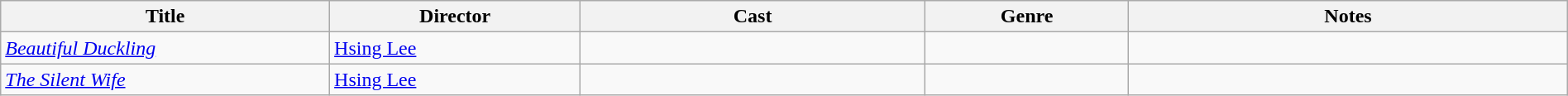<table class="wikitable" width= "100%">
<tr>
<th width=21%>Title</th>
<th width=16%>Director</th>
<th width=22%>Cast</th>
<th width=13%>Genre</th>
<th width=28%>Notes</th>
</tr>
<tr>
<td><em><a href='#'>Beautiful Duckling</a></em></td>
<td><a href='#'>Hsing Lee</a></td>
<td></td>
<td></td>
<td></td>
</tr>
<tr>
<td><em><a href='#'>The Silent Wife</a></em></td>
<td><a href='#'>Hsing Lee</a></td>
<td></td>
<td></td>
<td></td>
</tr>
</table>
